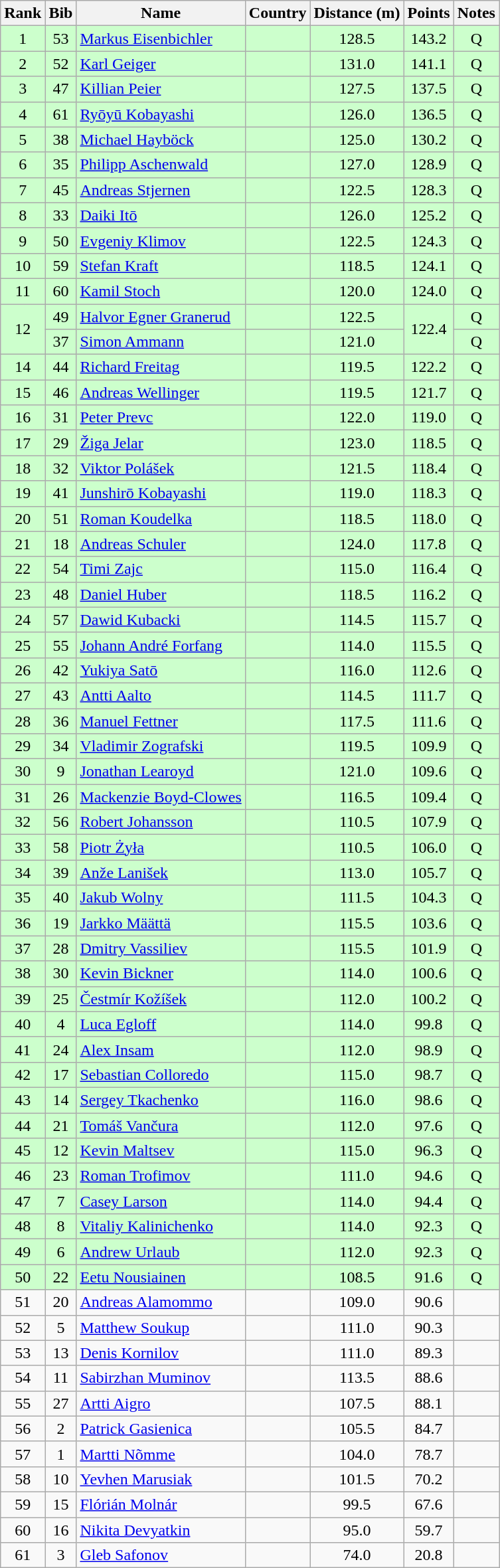<table class="wikitable sortable" style="text-align:center">
<tr>
<th>Rank</th>
<th>Bib</th>
<th>Name</th>
<th>Country</th>
<th>Distance (m)</th>
<th>Points</th>
<th>Notes</th>
</tr>
<tr bgcolor=ccffcc>
<td>1</td>
<td>53</td>
<td align=left><a href='#'>Markus Eisenbichler</a></td>
<td align=left></td>
<td>128.5</td>
<td>143.2</td>
<td>Q</td>
</tr>
<tr bgcolor=ccffcc>
<td>2</td>
<td>52</td>
<td align=left><a href='#'>Karl Geiger</a></td>
<td align=left></td>
<td>131.0</td>
<td>141.1</td>
<td>Q</td>
</tr>
<tr bgcolor=ccffcc>
<td>3</td>
<td>47</td>
<td align=left><a href='#'>Killian Peier</a></td>
<td align=left></td>
<td>127.5</td>
<td>137.5</td>
<td>Q</td>
</tr>
<tr bgcolor=ccffcc>
<td>4</td>
<td>61</td>
<td align=left><a href='#'>Ryōyū Kobayashi</a></td>
<td align=left></td>
<td>126.0</td>
<td>136.5</td>
<td>Q</td>
</tr>
<tr bgcolor=ccffcc>
<td>5</td>
<td>38</td>
<td align=left><a href='#'>Michael Hayböck</a></td>
<td align=left></td>
<td>125.0</td>
<td>130.2</td>
<td>Q</td>
</tr>
<tr bgcolor=ccffcc>
<td>6</td>
<td>35</td>
<td align=left><a href='#'>Philipp Aschenwald</a></td>
<td align=left></td>
<td>127.0</td>
<td>128.9</td>
<td>Q</td>
</tr>
<tr bgcolor=ccffcc>
<td>7</td>
<td>45</td>
<td align=left><a href='#'>Andreas Stjernen</a></td>
<td align=left></td>
<td>122.5</td>
<td>128.3</td>
<td>Q</td>
</tr>
<tr bgcolor=ccffcc>
<td>8</td>
<td>33</td>
<td align=left><a href='#'>Daiki Itō</a></td>
<td align=left></td>
<td>126.0</td>
<td>125.2</td>
<td>Q</td>
</tr>
<tr bgcolor=ccffcc>
<td>9</td>
<td>50</td>
<td align=left><a href='#'>Evgeniy Klimov</a></td>
<td align=left></td>
<td>122.5</td>
<td>124.3</td>
<td>Q</td>
</tr>
<tr bgcolor=ccffcc>
<td>10</td>
<td>59</td>
<td align=left><a href='#'>Stefan Kraft</a></td>
<td align=left></td>
<td>118.5</td>
<td>124.1</td>
<td>Q</td>
</tr>
<tr bgcolor=ccffcc>
<td>11</td>
<td>60</td>
<td align=left><a href='#'>Kamil Stoch</a></td>
<td align=left></td>
<td>120.0</td>
<td>124.0</td>
<td>Q</td>
</tr>
<tr bgcolor=ccffcc>
<td rowspan=2>12</td>
<td>49</td>
<td align=left><a href='#'>Halvor Egner Granerud</a></td>
<td align=left></td>
<td>122.5</td>
<td rowspan=2>122.4</td>
<td>Q</td>
</tr>
<tr bgcolor=ccffcc>
<td>37</td>
<td align=left><a href='#'>Simon Ammann</a></td>
<td align=left></td>
<td>121.0</td>
<td>Q</td>
</tr>
<tr bgcolor=ccffcc>
<td>14</td>
<td>44</td>
<td align=left><a href='#'>Richard Freitag</a></td>
<td align=left></td>
<td>119.5</td>
<td>122.2</td>
<td>Q</td>
</tr>
<tr bgcolor=ccffcc>
<td>15</td>
<td>46</td>
<td align=left><a href='#'>Andreas Wellinger</a></td>
<td align=left></td>
<td>119.5</td>
<td>121.7</td>
<td>Q</td>
</tr>
<tr bgcolor=ccffcc>
<td>16</td>
<td>31</td>
<td align=left><a href='#'>Peter Prevc</a></td>
<td align=left></td>
<td>122.0</td>
<td>119.0</td>
<td>Q</td>
</tr>
<tr bgcolor=ccffcc>
<td>17</td>
<td>29</td>
<td align=left><a href='#'>Žiga Jelar</a></td>
<td align=left></td>
<td>123.0</td>
<td>118.5</td>
<td>Q</td>
</tr>
<tr bgcolor=ccffcc>
<td>18</td>
<td>32</td>
<td align=left><a href='#'>Viktor Polášek</a></td>
<td align=left></td>
<td>121.5</td>
<td>118.4</td>
<td>Q</td>
</tr>
<tr bgcolor=ccffcc>
<td>19</td>
<td>41</td>
<td align=left><a href='#'>Junshirō Kobayashi</a></td>
<td align=left></td>
<td>119.0</td>
<td>118.3</td>
<td>Q</td>
</tr>
<tr bgcolor=ccffcc>
<td>20</td>
<td>51</td>
<td align=left><a href='#'>Roman Koudelka</a></td>
<td align=left></td>
<td>118.5</td>
<td>118.0</td>
<td>Q</td>
</tr>
<tr bgcolor=ccffcc>
<td>21</td>
<td>18</td>
<td align=left><a href='#'>Andreas Schuler</a></td>
<td align=left></td>
<td>124.0</td>
<td>117.8</td>
<td>Q</td>
</tr>
<tr bgcolor=ccffcc>
<td>22</td>
<td>54</td>
<td align=left><a href='#'>Timi Zajc</a></td>
<td align=left></td>
<td>115.0</td>
<td>116.4</td>
<td>Q</td>
</tr>
<tr bgcolor=ccffcc>
<td>23</td>
<td>48</td>
<td align=left><a href='#'>Daniel Huber</a></td>
<td align=left></td>
<td>118.5</td>
<td>116.2</td>
<td>Q</td>
</tr>
<tr bgcolor=ccffcc>
<td>24</td>
<td>57</td>
<td align=left><a href='#'>Dawid Kubacki</a></td>
<td align=left></td>
<td>114.5</td>
<td>115.7</td>
<td>Q</td>
</tr>
<tr bgcolor=ccffcc>
<td>25</td>
<td>55</td>
<td align=left><a href='#'>Johann André Forfang</a></td>
<td align=left></td>
<td>114.0</td>
<td>115.5</td>
<td>Q</td>
</tr>
<tr bgcolor=ccffcc>
<td>26</td>
<td>42</td>
<td align=left><a href='#'>Yukiya Satō</a></td>
<td align=left></td>
<td>116.0</td>
<td>112.6</td>
<td>Q</td>
</tr>
<tr bgcolor=ccffcc>
<td>27</td>
<td>43</td>
<td align=left><a href='#'>Antti Aalto</a></td>
<td align=left></td>
<td>114.5</td>
<td>111.7</td>
<td>Q</td>
</tr>
<tr bgcolor=ccffcc>
<td>28</td>
<td>36</td>
<td align=left><a href='#'>Manuel Fettner</a></td>
<td align=left></td>
<td>117.5</td>
<td>111.6</td>
<td>Q</td>
</tr>
<tr bgcolor=ccffcc>
<td>29</td>
<td>34</td>
<td align=left><a href='#'>Vladimir Zografski</a></td>
<td align=left></td>
<td>119.5</td>
<td>109.9</td>
<td>Q</td>
</tr>
<tr bgcolor=ccffcc>
<td>30</td>
<td>9</td>
<td align=left><a href='#'>Jonathan Learoyd</a></td>
<td align=left></td>
<td>121.0</td>
<td>109.6</td>
<td>Q</td>
</tr>
<tr bgcolor=ccffcc>
<td>31</td>
<td>26</td>
<td align=left><a href='#'>Mackenzie Boyd-Clowes</a></td>
<td align=left></td>
<td>116.5</td>
<td>109.4</td>
<td>Q</td>
</tr>
<tr bgcolor=ccffcc>
<td>32</td>
<td>56</td>
<td align=left><a href='#'>Robert Johansson</a></td>
<td align=left></td>
<td>110.5</td>
<td>107.9</td>
<td>Q</td>
</tr>
<tr bgcolor=ccffcc>
<td>33</td>
<td>58</td>
<td align=left><a href='#'>Piotr Żyła</a></td>
<td align=left></td>
<td>110.5</td>
<td>106.0</td>
<td>Q</td>
</tr>
<tr bgcolor=ccffcc>
<td>34</td>
<td>39</td>
<td align=left><a href='#'>Anže Lanišek</a></td>
<td align=left></td>
<td>113.0</td>
<td>105.7</td>
<td>Q</td>
</tr>
<tr bgcolor=ccffcc>
<td>35</td>
<td>40</td>
<td align=left><a href='#'>Jakub Wolny</a></td>
<td align=left></td>
<td>111.5</td>
<td>104.3</td>
<td>Q</td>
</tr>
<tr bgcolor=ccffcc>
<td>36</td>
<td>19</td>
<td align=left><a href='#'>Jarkko Määttä</a></td>
<td align=left></td>
<td>115.5</td>
<td>103.6</td>
<td>Q</td>
</tr>
<tr bgcolor=ccffcc>
<td>37</td>
<td>28</td>
<td align=left><a href='#'>Dmitry Vassiliev</a></td>
<td align=left></td>
<td>115.5</td>
<td>101.9</td>
<td>Q</td>
</tr>
<tr bgcolor=ccffcc>
<td>38</td>
<td>30</td>
<td align=left><a href='#'>Kevin Bickner</a></td>
<td align=left></td>
<td>114.0</td>
<td>100.6</td>
<td>Q</td>
</tr>
<tr bgcolor=ccffcc>
<td>39</td>
<td>25</td>
<td align=left><a href='#'>Čestmír Kožíšek</a></td>
<td align=left></td>
<td>112.0</td>
<td>100.2</td>
<td>Q</td>
</tr>
<tr bgcolor=ccffcc>
<td>40</td>
<td>4</td>
<td align=left><a href='#'>Luca Egloff</a></td>
<td align=left></td>
<td>114.0</td>
<td>99.8</td>
<td>Q</td>
</tr>
<tr bgcolor=ccffcc>
<td>41</td>
<td>24</td>
<td align=left><a href='#'>Alex Insam</a></td>
<td align=left></td>
<td>112.0</td>
<td>98.9</td>
<td>Q</td>
</tr>
<tr bgcolor=ccffcc>
<td>42</td>
<td>17</td>
<td align=left><a href='#'>Sebastian Colloredo</a></td>
<td align=left></td>
<td>115.0</td>
<td>98.7</td>
<td>Q</td>
</tr>
<tr bgcolor=ccffcc>
<td>43</td>
<td>14</td>
<td align=left><a href='#'>Sergey Tkachenko</a></td>
<td align=left></td>
<td>116.0</td>
<td>98.6</td>
<td>Q</td>
</tr>
<tr bgcolor=ccffcc>
<td>44</td>
<td>21</td>
<td align=left><a href='#'>Tomáš Vančura</a></td>
<td align=left></td>
<td>112.0</td>
<td>97.6</td>
<td>Q</td>
</tr>
<tr bgcolor=ccffcc>
<td>45</td>
<td>12</td>
<td align=left><a href='#'>Kevin Maltsev</a></td>
<td align=left></td>
<td>115.0</td>
<td>96.3</td>
<td>Q</td>
</tr>
<tr bgcolor=ccffcc>
<td>46</td>
<td>23</td>
<td align=left><a href='#'>Roman Trofimov</a></td>
<td align=left></td>
<td>111.0</td>
<td>94.6</td>
<td>Q</td>
</tr>
<tr bgcolor=ccffcc>
<td>47</td>
<td>7</td>
<td align=left><a href='#'>Casey Larson</a></td>
<td align=left></td>
<td>114.0</td>
<td>94.4</td>
<td>Q</td>
</tr>
<tr bgcolor=ccffcc>
<td>48</td>
<td>8</td>
<td align=left><a href='#'>Vitaliy Kalinichenko</a></td>
<td align=left></td>
<td>114.0</td>
<td>92.3</td>
<td>Q</td>
</tr>
<tr bgcolor=ccffcc>
<td>49</td>
<td>6</td>
<td align=left><a href='#'>Andrew Urlaub</a></td>
<td align=left></td>
<td>112.0</td>
<td>92.3</td>
<td>Q</td>
</tr>
<tr bgcolor=ccffcc>
<td>50</td>
<td>22</td>
<td align=left><a href='#'>Eetu Nousiainen</a></td>
<td align=left></td>
<td>108.5</td>
<td>91.6</td>
<td>Q</td>
</tr>
<tr>
<td>51</td>
<td>20</td>
<td align=left><a href='#'>Andreas Alamommo</a></td>
<td align=left></td>
<td>109.0</td>
<td>90.6</td>
<td></td>
</tr>
<tr>
<td>52</td>
<td>5</td>
<td align=left><a href='#'>Matthew Soukup</a></td>
<td align=left></td>
<td>111.0</td>
<td>90.3</td>
<td></td>
</tr>
<tr>
<td>53</td>
<td>13</td>
<td align=left><a href='#'>Denis Kornilov</a></td>
<td align=left></td>
<td>111.0</td>
<td>89.3</td>
<td></td>
</tr>
<tr>
<td>54</td>
<td>11</td>
<td align=left><a href='#'>Sabirzhan Muminov</a></td>
<td align=left></td>
<td>113.5</td>
<td>88.6</td>
<td></td>
</tr>
<tr>
<td>55</td>
<td>27</td>
<td align=left><a href='#'>Artti Aigro</a></td>
<td align=left></td>
<td>107.5</td>
<td>88.1</td>
<td></td>
</tr>
<tr>
<td>56</td>
<td>2</td>
<td align=left><a href='#'>Patrick Gasienica</a></td>
<td align=left></td>
<td>105.5</td>
<td>84.7</td>
<td></td>
</tr>
<tr>
<td>57</td>
<td>1</td>
<td align=left><a href='#'>Martti Nõmme</a></td>
<td align=left></td>
<td>104.0</td>
<td>78.7</td>
<td></td>
</tr>
<tr>
<td>58</td>
<td>10</td>
<td align=left><a href='#'>Yevhen Marusiak</a></td>
<td align=left></td>
<td>101.5</td>
<td>70.2</td>
<td></td>
</tr>
<tr>
<td>59</td>
<td>15</td>
<td align=left><a href='#'>Flórián Molnár</a></td>
<td align=left></td>
<td>99.5</td>
<td>67.6</td>
<td></td>
</tr>
<tr>
<td>60</td>
<td>16</td>
<td align=left><a href='#'>Nikita Devyatkin</a></td>
<td align=left></td>
<td>95.0</td>
<td>59.7</td>
<td></td>
</tr>
<tr>
<td>61</td>
<td>3</td>
<td align=left><a href='#'>Gleb Safonov</a></td>
<td align=left></td>
<td>74.0</td>
<td>20.8</td>
<td></td>
</tr>
</table>
